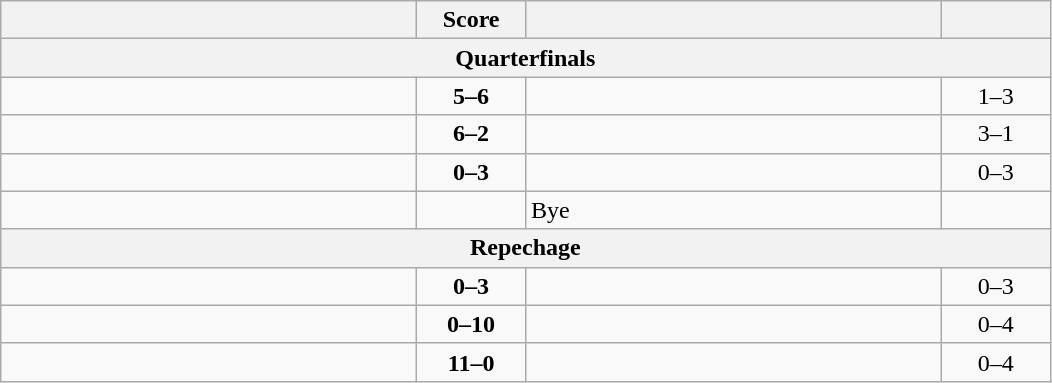<table class="wikitable" style="text-align: left;">
<tr>
<th align="right" width="270"></th>
<th width="65">Score</th>
<th align="left" width="270"></th>
<th width="65"></th>
</tr>
<tr>
<th colspan=4>Quarterfinals</th>
</tr>
<tr>
<td></td>
<td align=center><strong>5–6</strong></td>
<td><strong></strong></td>
<td align=center>1–3 <strong></strong></td>
</tr>
<tr>
<td><strong></strong></td>
<td align=center><strong>6–2</strong></td>
<td></td>
<td align=center>3–1 <strong></strong></td>
</tr>
<tr>
<td></td>
<td align=center><strong>0–3</strong></td>
<td><strong></strong></td>
<td align=center>0–3 <strong></strong></td>
</tr>
<tr>
<td><strong></strong></td>
<td></td>
<td>Bye</td>
<td></td>
</tr>
<tr>
<th colspan=4>Repechage</th>
</tr>
<tr>
<td></td>
<td align=center><strong>0–3</strong></td>
<td><strong></strong></td>
<td align=center>0–3 <strong></strong></td>
</tr>
<tr>
<td></td>
<td align=center><strong>0–10</strong></td>
<td><strong></strong></td>
<td align=center>0–4 <strong></strong></td>
</tr>
<tr>
<td><strong></strong></td>
<td align=center><strong>11–0</strong></td>
<td></td>
<td align=center>0–4 <strong></strong></td>
</tr>
</table>
